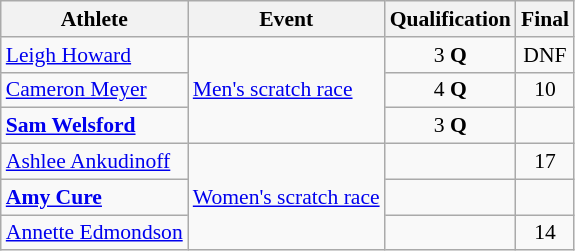<table class=wikitable style=font-size:90%;text-align:center>
<tr>
<th>Athlete</th>
<th>Event</th>
<th>Qualification</th>
<th>Final</th>
</tr>
<tr>
<td align=left><a href='#'>Leigh Howard</a></td>
<td align=left rowspan=3><a href='#'>Men's scratch race</a></td>
<td>3 <strong>Q</strong></td>
<td>DNF</td>
</tr>
<tr>
<td align=left><a href='#'>Cameron Meyer</a></td>
<td>4 <strong>Q</strong></td>
<td>10</td>
</tr>
<tr>
<td align=left><strong><a href='#'>Sam Welsford</a></strong></td>
<td>3 <strong>Q</strong></td>
<td></td>
</tr>
<tr>
<td align=left><a href='#'>Ashlee Ankudinoff</a></td>
<td align=left rowspan=3><a href='#'>Women's scratch race</a></td>
<td></td>
<td>17</td>
</tr>
<tr>
<td align=left><strong><a href='#'>Amy Cure</a></strong></td>
<td></td>
<td></td>
</tr>
<tr>
<td align=left><a href='#'>Annette Edmondson</a></td>
<td></td>
<td>14</td>
</tr>
</table>
